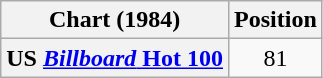<table class="wikitable plainrowheaders" style="text-align:center;">
<tr>
<th>Chart (1984)</th>
<th>Position</th>
</tr>
<tr>
<th scope="row">US <a href='#'><em>Billboard</em> Hot 100</a></th>
<td>81</td>
</tr>
</table>
